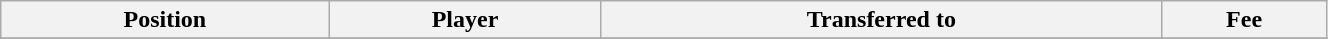<table class="wikitable sortable" style="width:70%; text-align:center; font-size:100%; text-align:left;">
<tr>
<th>Position</th>
<th>Player</th>
<th>Transferred to</th>
<th>Fee</th>
</tr>
<tr>
</tr>
</table>
